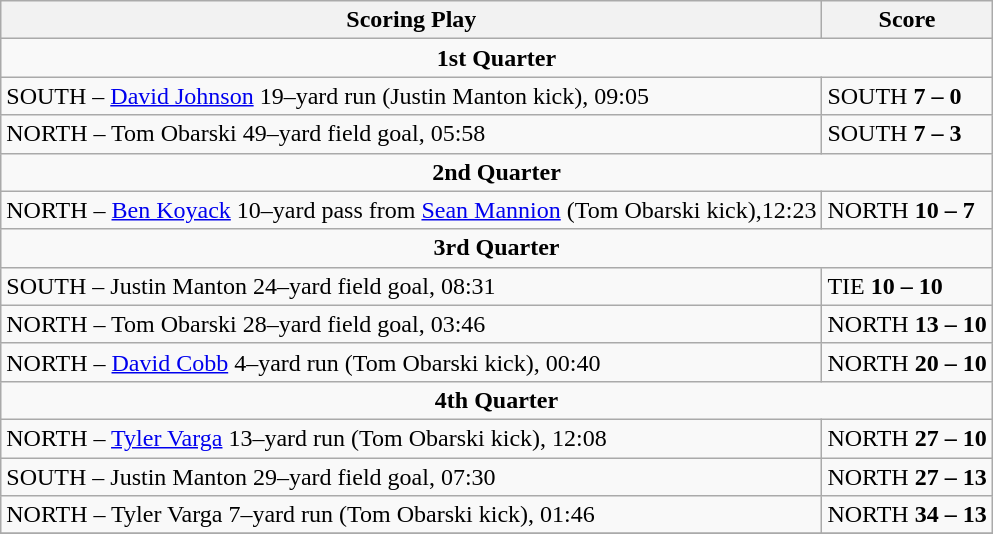<table class="wikitable">
<tr>
<th>Scoring Play</th>
<th>Score</th>
</tr>
<tr>
<td colspan="4" align="center"><strong>1st Quarter</strong></td>
</tr>
<tr>
<td>SOUTH – <a href='#'>David Johnson</a> 19–yard run (Justin Manton kick), 09:05</td>
<td>SOUTH <strong>7 – 0</strong></td>
</tr>
<tr>
<td>NORTH – Tom Obarski 49–yard field goal, 05:58</td>
<td>SOUTH <strong>7 – 3</strong></td>
</tr>
<tr>
<td colspan="4" align="center"><strong>2nd Quarter</strong></td>
</tr>
<tr>
<td>NORTH – <a href='#'>Ben Koyack</a> 10–yard pass from <a href='#'>Sean Mannion</a> (Tom Obarski kick),12:23</td>
<td>NORTH <strong>10 – 7</strong></td>
</tr>
<tr>
<td colspan="4" align="center"><strong>3rd Quarter</strong></td>
</tr>
<tr>
<td>SOUTH – Justin Manton 24–yard field goal, 08:31</td>
<td>TIE <strong>10 – 10</strong></td>
</tr>
<tr>
<td>NORTH – Tom Obarski 28–yard field goal, 03:46</td>
<td>NORTH <strong>13 – 10</strong></td>
</tr>
<tr>
<td>NORTH – <a href='#'>David Cobb</a> 4–yard run (Tom Obarski kick), 00:40</td>
<td>NORTH <strong>20 – 10</strong></td>
</tr>
<tr>
<td colspan="4" align="center"><strong>4th Quarter</strong></td>
</tr>
<tr>
<td>NORTH – <a href='#'>Tyler Varga</a> 13–yard run (Tom Obarski kick), 12:08</td>
<td>NORTH <strong>27 – 10</strong></td>
</tr>
<tr>
<td>SOUTH – Justin Manton 29–yard field goal, 07:30</td>
<td>NORTH <strong>27 – 13</strong></td>
</tr>
<tr>
<td>NORTH – Tyler Varga 7–yard run (Tom Obarski kick), 01:46</td>
<td>NORTH <strong>34 – 13</strong></td>
</tr>
<tr>
</tr>
</table>
